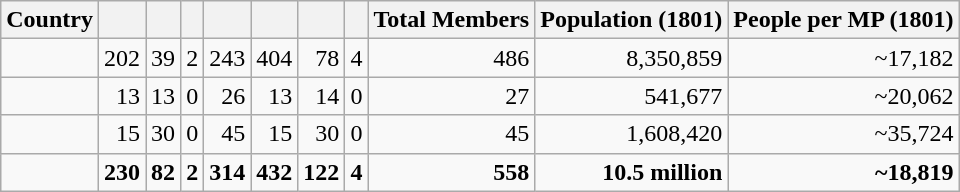<table class="wikitable mw-datatable sortable">
<tr>
<th>Country</th>
<th></th>
<th></th>
<th></th>
<th></th>
<th></th>
<th></th>
<th></th>
<th>Total Members</th>
<th>Population (1801)</th>
<th>People per MP (1801)</th>
</tr>
<tr>
<td></td>
<td align=right>202</td>
<td align=right>39</td>
<td align=right>2</td>
<td align=right>243</td>
<td align=right>404</td>
<td align=right>78</td>
<td align=right>4</td>
<td align=right>486</td>
<td align=right>8,350,859</td>
<td align=right>~17,182</td>
</tr>
<tr>
<td></td>
<td align=right>13</td>
<td align=right>13</td>
<td align=right>0</td>
<td align=right>26</td>
<td align=right>13</td>
<td align=right>14</td>
<td align=right>0</td>
<td align=right>27</td>
<td align=right>541,677</td>
<td align=right>~20,062</td>
</tr>
<tr>
<td></td>
<td align=right>15</td>
<td align=right>30</td>
<td align=right>0</td>
<td align=right>45</td>
<td align=right>15</td>
<td align=right>30</td>
<td align=right>0</td>
<td align=right>45</td>
<td align=right>1,608,420</td>
<td align=right>~35,724</td>
</tr>
<tr class="sortbottom" style="font-weight:bold">
<td></td>
<td align=right>230</td>
<td align=right>82</td>
<td align=right>2</td>
<td align=right>314</td>
<td align=right>432</td>
<td align=right>122</td>
<td align=right>4</td>
<td align=right>558</td>
<td align=right>10.5 million</td>
<td align=right>~18,819</td>
</tr>
</table>
